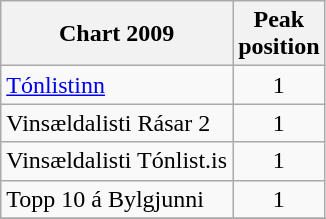<table class="wikitable sortable">
<tr>
<th>Chart 2009</th>
<th align="center">Peak<br>position</th>
</tr>
<tr>
<td align="left"><a href='#'>Tónlistinn</a></td>
<td align="center">1</td>
</tr>
<tr>
<td align="left">Vinsældalisti Rásar 2</td>
<td align="center">1</td>
</tr>
<tr>
<td align="left">Vinsældalisti Tónlist.is</td>
<td align="center">1</td>
</tr>
<tr>
<td align="left">Topp 10 á Bylgjunni</td>
<td align="center">1</td>
</tr>
<tr>
</tr>
</table>
